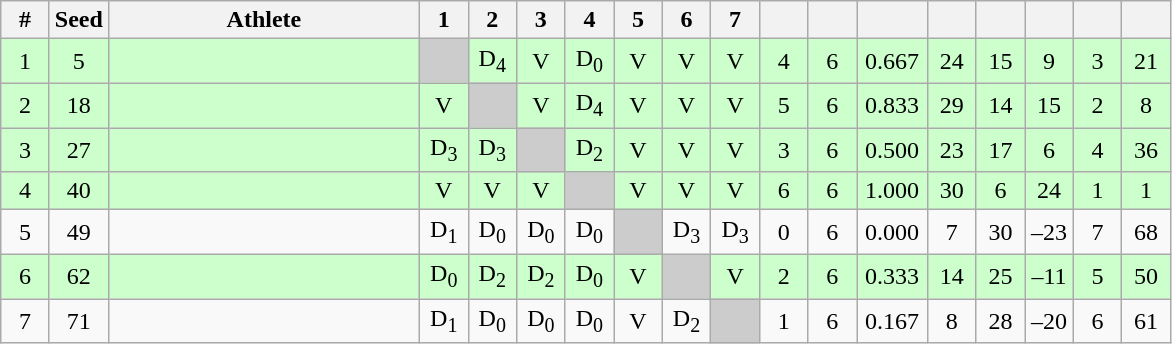<table class="wikitable" style="text-align:center">
<tr>
<th width="25">#</th>
<th width="25">Seed</th>
<th width="200">Athlete</th>
<th width="25">1</th>
<th width="25">2</th>
<th width="25">3</th>
<th width="25">4</th>
<th width="25">5</th>
<th width="25">6</th>
<th width="25">7</th>
<th width="25"></th>
<th width="25"></th>
<th width="40"></th>
<th width="25"></th>
<th width="25"></th>
<th width="25"></th>
<th width="25"></th>
<th width="25"></th>
</tr>
<tr bgcolor="ccffcc">
<td>1</td>
<td>5</td>
<td align=left></td>
<td bgcolor="#cccccc"></td>
<td>D<sub>4</sub></td>
<td>V</td>
<td>D<sub>0</sub></td>
<td>V</td>
<td>V</td>
<td>V</td>
<td>4</td>
<td>6</td>
<td>0.667</td>
<td>24</td>
<td>15</td>
<td>9</td>
<td>3</td>
<td>21</td>
</tr>
<tr bgcolor="ccffcc">
<td>2</td>
<td>18</td>
<td align=left></td>
<td>V</td>
<td bgcolor="#cccccc"></td>
<td>V</td>
<td>D<sub>4</sub></td>
<td>V</td>
<td>V</td>
<td>V</td>
<td>5</td>
<td>6</td>
<td>0.833</td>
<td>29</td>
<td>14</td>
<td>15</td>
<td>2</td>
<td>8</td>
</tr>
<tr bgcolor="ccffcc">
<td>3</td>
<td>27</td>
<td align=left></td>
<td>D<sub>3</sub></td>
<td>D<sub>3</sub></td>
<td bgcolor="#cccccc"></td>
<td>D<sub>2</sub></td>
<td>V</td>
<td>V</td>
<td>V</td>
<td>3</td>
<td>6</td>
<td>0.500</td>
<td>23</td>
<td>17</td>
<td>6</td>
<td>4</td>
<td>36</td>
</tr>
<tr bgcolor="ccffcc">
<td>4</td>
<td>40</td>
<td align=left></td>
<td>V</td>
<td>V</td>
<td>V</td>
<td bgcolor="#cccccc"></td>
<td>V</td>
<td>V</td>
<td>V</td>
<td>6</td>
<td>6</td>
<td>1.000</td>
<td>30</td>
<td>6</td>
<td>24</td>
<td>1</td>
<td>1</td>
</tr>
<tr>
<td>5</td>
<td>49</td>
<td align=left></td>
<td>D<sub>1</sub></td>
<td>D<sub>0</sub></td>
<td>D<sub>0</sub></td>
<td>D<sub>0</sub></td>
<td bgcolor="#cccccc"></td>
<td>D<sub>3</sub></td>
<td>D<sub>3</sub></td>
<td>0</td>
<td>6</td>
<td>0.000</td>
<td>7</td>
<td>30</td>
<td>–23</td>
<td>7</td>
<td>68</td>
</tr>
<tr bgcolor="ccffcc">
<td>6</td>
<td>62</td>
<td align=left></td>
<td>D<sub>0</sub></td>
<td>D<sub>2</sub></td>
<td>D<sub>2</sub></td>
<td>D<sub>0</sub></td>
<td>V</td>
<td bgcolor="#cccccc"></td>
<td>V</td>
<td>2</td>
<td>6</td>
<td>0.333</td>
<td>14</td>
<td>25</td>
<td>–11</td>
<td>5</td>
<td>50</td>
</tr>
<tr>
<td>7</td>
<td>71</td>
<td align=left></td>
<td>D<sub>1</sub></td>
<td>D<sub>0</sub></td>
<td>D<sub>0</sub></td>
<td>D<sub>0</sub></td>
<td>V</td>
<td>D<sub>2</sub></td>
<td bgcolor="#cccccc"></td>
<td>1</td>
<td>6</td>
<td>0.167</td>
<td>8</td>
<td>28</td>
<td>–20</td>
<td>6</td>
<td>61</td>
</tr>
</table>
